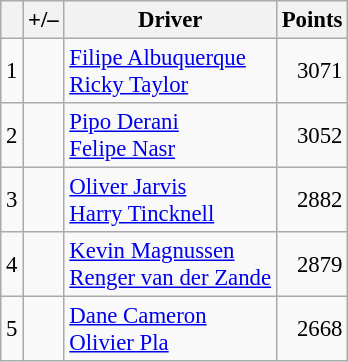<table class="wikitable" style="font-size: 95%;">
<tr>
<th scope="col"></th>
<th scope="col">+/–</th>
<th scope="col">Driver</th>
<th scope="col">Points</th>
</tr>
<tr>
<td align=center>1</td>
<td align="left"></td>
<td> <a href='#'>Filipe Albuquerque</a><br> <a href='#'>Ricky Taylor</a></td>
<td align=right>3071</td>
</tr>
<tr>
<td align=center>2</td>
<td align="left"></td>
<td> <a href='#'>Pipo Derani</a><br> <a href='#'>Felipe Nasr</a></td>
<td align=right>3052</td>
</tr>
<tr>
<td align=center>3</td>
<td align="left"></td>
<td> <a href='#'>Oliver Jarvis</a><br> <a href='#'>Harry Tincknell</a></td>
<td align=right>2882</td>
</tr>
<tr>
<td align=center>4</td>
<td align="left"></td>
<td> <a href='#'>Kevin Magnussen</a><br> <a href='#'>Renger van der Zande</a></td>
<td align=right>2879</td>
</tr>
<tr>
<td align=center>5</td>
<td align="left"></td>
<td> <a href='#'>Dane Cameron</a><br> <a href='#'>Olivier Pla</a></td>
<td align=right>2668</td>
</tr>
</table>
